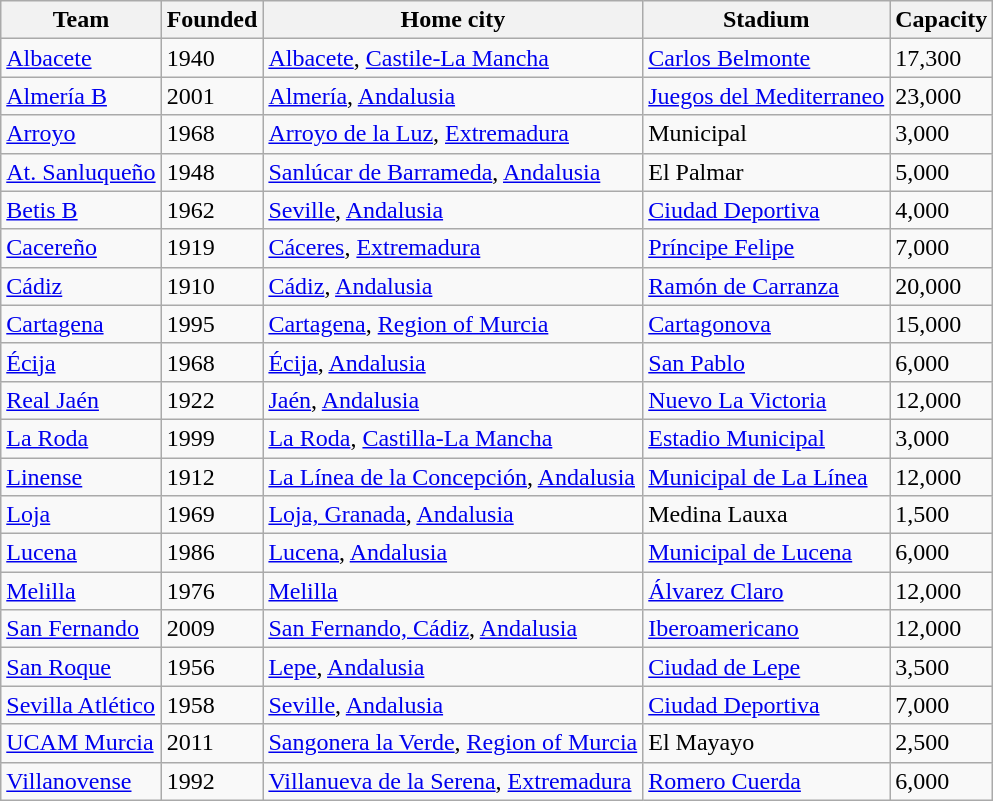<table class="wikitable sortable">
<tr>
<th>Team</th>
<th>Founded</th>
<th>Home city</th>
<th>Stadium</th>
<th>Capacity</th>
</tr>
<tr>
<td><a href='#'>Albacete</a></td>
<td>1940</td>
<td><a href='#'>Albacete</a>, <a href='#'>Castile-La Mancha</a></td>
<td><a href='#'>Carlos Belmonte</a></td>
<td>17,300</td>
</tr>
<tr>
<td><a href='#'>Almería B</a></td>
<td>2001</td>
<td><a href='#'>Almería</a>, <a href='#'>Andalusia</a></td>
<td><a href='#'>Juegos del Mediterraneo</a></td>
<td>23,000</td>
</tr>
<tr>
<td><a href='#'>Arroyo</a></td>
<td>1968</td>
<td><a href='#'>Arroyo de la Luz</a>, <a href='#'>Extremadura</a></td>
<td>Municipal</td>
<td>3,000</td>
</tr>
<tr>
<td><a href='#'>At. Sanluqueño</a></td>
<td>1948</td>
<td><a href='#'>Sanlúcar de Barrameda</a>, <a href='#'>Andalusia</a></td>
<td>El Palmar</td>
<td>5,000</td>
</tr>
<tr>
<td><a href='#'>Betis B</a></td>
<td>1962</td>
<td><a href='#'>Seville</a>, <a href='#'>Andalusia</a></td>
<td><a href='#'>Ciudad Deportiva</a></td>
<td>4,000</td>
</tr>
<tr>
<td><a href='#'>Cacereño</a></td>
<td>1919</td>
<td><a href='#'>Cáceres</a>, <a href='#'>Extremadura</a></td>
<td><a href='#'>Príncipe Felipe</a></td>
<td>7,000</td>
</tr>
<tr>
<td><a href='#'>Cádiz</a></td>
<td>1910</td>
<td><a href='#'>Cádiz</a>, <a href='#'>Andalusia</a></td>
<td><a href='#'>Ramón de Carranza</a></td>
<td>20,000</td>
</tr>
<tr>
<td><a href='#'>Cartagena</a></td>
<td>1995</td>
<td><a href='#'>Cartagena</a>, <a href='#'>Region of Murcia</a></td>
<td><a href='#'>Cartagonova</a></td>
<td>15,000</td>
</tr>
<tr>
<td><a href='#'>Écija</a></td>
<td>1968</td>
<td><a href='#'>Écija</a>, <a href='#'>Andalusia</a></td>
<td><a href='#'>San Pablo</a></td>
<td>6,000</td>
</tr>
<tr>
<td><a href='#'>Real Jaén</a></td>
<td>1922</td>
<td><a href='#'>Jaén</a>, <a href='#'>Andalusia</a></td>
<td><a href='#'>Nuevo La Victoria</a></td>
<td>12,000</td>
</tr>
<tr>
<td><a href='#'>La Roda</a></td>
<td>1999</td>
<td><a href='#'>La Roda</a>, <a href='#'>Castilla-La Mancha</a></td>
<td><a href='#'>Estadio Municipal</a></td>
<td>3,000</td>
</tr>
<tr>
<td><a href='#'>Linense</a></td>
<td>1912</td>
<td><a href='#'>La Línea de la Concepción</a>, <a href='#'>Andalusia</a></td>
<td><a href='#'>Municipal de La Línea</a></td>
<td>12,000</td>
</tr>
<tr>
<td><a href='#'>Loja</a></td>
<td>1969</td>
<td><a href='#'>Loja, Granada</a>, <a href='#'>Andalusia</a></td>
<td>Medina Lauxa</td>
<td>1,500</td>
</tr>
<tr>
<td><a href='#'>Lucena</a></td>
<td>1986</td>
<td><a href='#'>Lucena</a>, <a href='#'>Andalusia</a></td>
<td><a href='#'>Municipal de Lucena</a></td>
<td>6,000</td>
</tr>
<tr>
<td><a href='#'>Melilla</a></td>
<td>1976</td>
<td><a href='#'>Melilla</a></td>
<td><a href='#'>Álvarez Claro</a></td>
<td>12,000</td>
</tr>
<tr>
<td><a href='#'>San Fernando</a></td>
<td>2009</td>
<td><a href='#'>San Fernando, Cádiz</a>, <a href='#'>Andalusia</a></td>
<td><a href='#'>Iberoamericano</a></td>
<td>12,000</td>
</tr>
<tr>
<td><a href='#'>San Roque</a></td>
<td>1956</td>
<td><a href='#'>Lepe</a>, <a href='#'>Andalusia</a></td>
<td><a href='#'>Ciudad de Lepe</a></td>
<td>3,500</td>
</tr>
<tr>
<td><a href='#'>Sevilla Atlético</a></td>
<td>1958</td>
<td><a href='#'>Seville</a>, <a href='#'>Andalusia</a></td>
<td><a href='#'>Ciudad Deportiva</a></td>
<td>7,000</td>
</tr>
<tr>
<td><a href='#'>UCAM Murcia</a></td>
<td>2011</td>
<td><a href='#'>Sangonera la Verde</a>, <a href='#'>Region of Murcia</a></td>
<td>El Mayayo</td>
<td>2,500</td>
</tr>
<tr>
<td><a href='#'>Villanovense</a></td>
<td>1992</td>
<td><a href='#'>Villanueva de la Serena</a>, <a href='#'>Extremadura</a></td>
<td><a href='#'>Romero Cuerda</a></td>
<td>6,000</td>
</tr>
</table>
